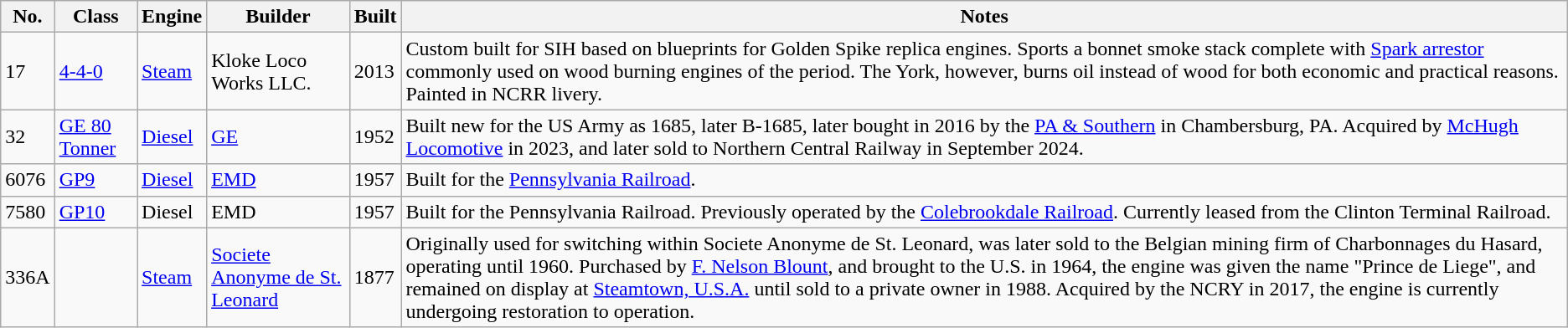<table class="wikitable">
<tr>
<th>No.</th>
<th>Class</th>
<th>Engine</th>
<th>Builder</th>
<th>Built</th>
<th>Notes</th>
</tr>
<tr>
<td>17</td>
<td><a href='#'>4-4-0</a></td>
<td><a href='#'>Steam</a></td>
<td>Kloke Loco Works LLC.</td>
<td>2013</td>
<td>Custom built for SIH based on blueprints for Golden Spike replica engines. Sports a bonnet smoke stack complete with <a href='#'>Spark arrestor</a> commonly used on wood burning engines of the period. The York, however, burns oil instead of wood for both economic and practical reasons. Painted in NCRR livery.</td>
</tr>
<tr>
<td>32</td>
<td><a href='#'>GE 80 Tonner</a></td>
<td><a href='#'>Diesel</a></td>
<td><a href='#'>GE</a></td>
<td>1952</td>
<td>Built new for the US Army as 1685, later B-1685, later bought in 2016 by the <a href='#'>PA & Southern</a> in Chambersburg, PA. Acquired by <a href='#'>McHugh Locomotive</a> in 2023, and later sold to Northern Central Railway in September 2024.</td>
</tr>
<tr>
<td>6076</td>
<td><a href='#'>GP9</a></td>
<td><a href='#'>Diesel</a></td>
<td><a href='#'>EMD</a></td>
<td>1957</td>
<td>Built for the <a href='#'>Pennsylvania Railroad</a>.</td>
</tr>
<tr>
<td>7580</td>
<td><a href='#'>GP10</a></td>
<td>Diesel</td>
<td>EMD</td>
<td>1957</td>
<td>Built for the Pennsylvania Railroad. Previously operated by the <a href='#'>Colebrookdale Railroad</a>. Currently leased from the Clinton Terminal Railroad.</td>
</tr>
<tr>
<td>336A</td>
<td></td>
<td><a href='#'>Steam</a></td>
<td><a href='#'>Societe Anonyme de St. Leonard</a></td>
<td>1877</td>
<td>Originally used for switching within Societe Anonyme de St. Leonard, was later sold to the Belgian mining firm of Charbonnages du Hasard, operating until 1960.  Purchased by <a href='#'>F. Nelson Blount</a>, and brought to the U.S. in 1964, the engine was given the name "Prince de Liege", and remained on display at <a href='#'>Steamtown, U.S.A.</a> until sold to a private owner in 1988.  Acquired by the NCRY in 2017, the engine is currently undergoing restoration to operation.</td>
</tr>
</table>
